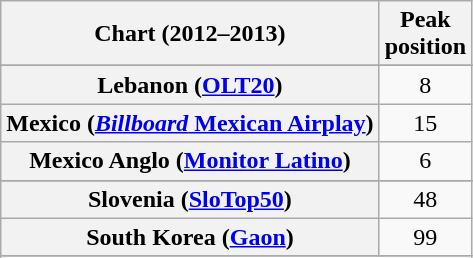<table class="wikitable plainrowheaders sortable" border="1" style="text-align:center;">
<tr>
<th scope="col">Chart (2012–2013)</th>
<th scope="col">Peak<br>position</th>
</tr>
<tr>
</tr>
<tr>
</tr>
<tr>
</tr>
<tr>
</tr>
<tr>
</tr>
<tr>
</tr>
<tr>
</tr>
<tr>
</tr>
<tr>
</tr>
<tr>
</tr>
<tr>
</tr>
<tr>
</tr>
<tr>
</tr>
<tr>
</tr>
<tr>
</tr>
<tr>
<th scope="row">Lebanon (<a href='#'>OLT20</a>)</th>
<td style="text-align:center;">8</td>
</tr>
<tr>
<th scope="row">Mexico (<a href='#'><em>Billboard</em> Mexican Airplay</a>)</th>
<td>15</td>
</tr>
<tr>
<th scope="row">Mexico Anglo (<a href='#'>Monitor Latino</a>)</th>
<td>6</td>
</tr>
<tr>
</tr>
<tr>
</tr>
<tr>
</tr>
<tr>
</tr>
<tr>
<th scope="row">Slovenia (<a href='#'>SloTop50</a>)</th>
<td align=center>48</td>
</tr>
<tr>
<th scope="row">South Korea (<a href='#'>Gaon</a>)</th>
<td>99</td>
</tr>
<tr>
</tr>
<tr>
</tr>
<tr>
</tr>
<tr>
</tr>
<tr>
</tr>
<tr>
</tr>
<tr>
</tr>
<tr>
</tr>
<tr>
</tr>
<tr>
</tr>
</table>
